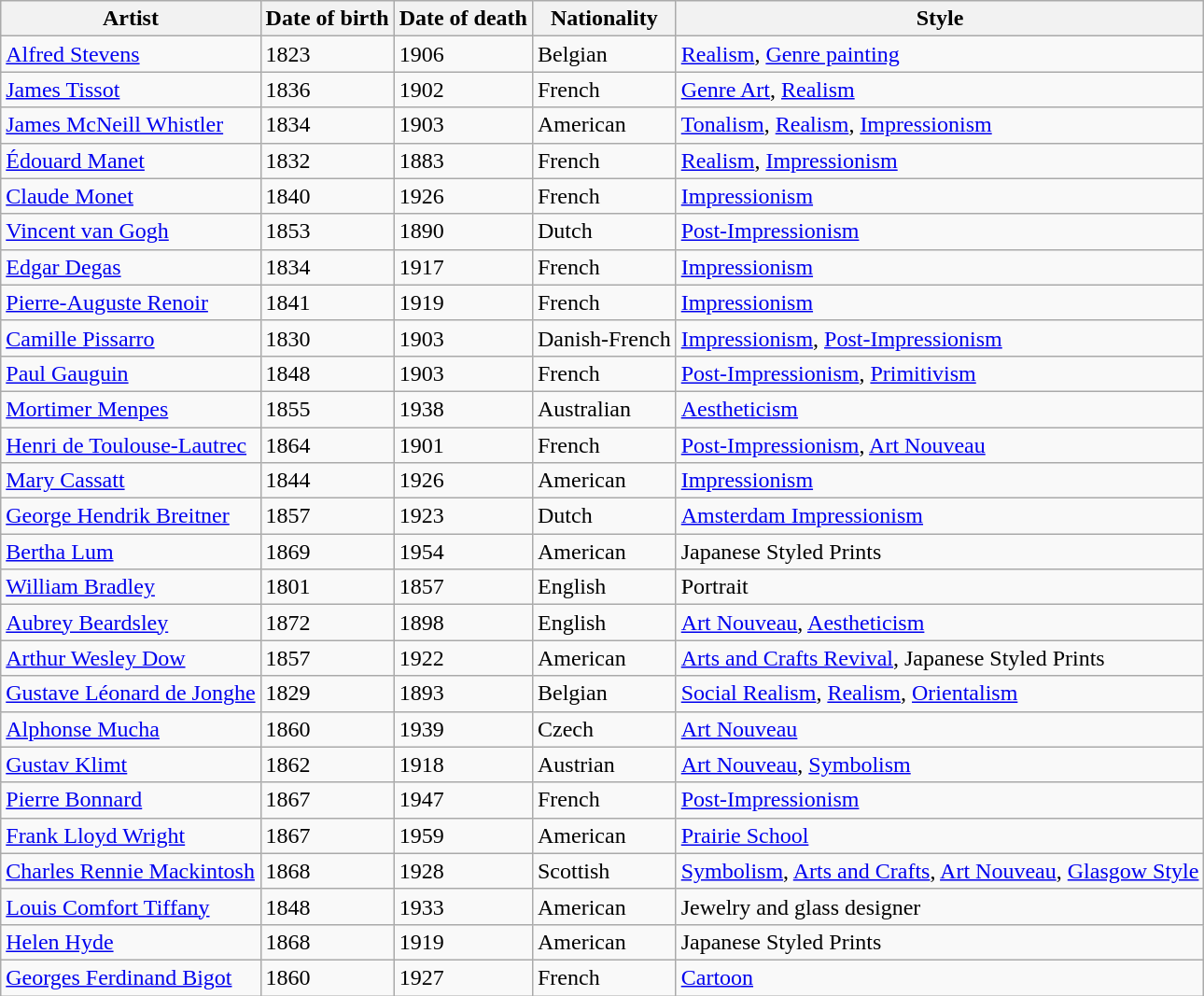<table class="wikitable">
<tr>
<th>Artist</th>
<th>Date of birth</th>
<th>Date of death</th>
<th>Nationality</th>
<th>Style</th>
</tr>
<tr>
<td><a href='#'>Alfred Stevens</a></td>
<td>1823</td>
<td>1906</td>
<td>Belgian</td>
<td><a href='#'>Realism</a>, <a href='#'>Genre painting</a></td>
</tr>
<tr>
<td><a href='#'>James Tissot</a></td>
<td>1836</td>
<td>1902</td>
<td>French</td>
<td><a href='#'>Genre Art</a>, <a href='#'>Realism</a></td>
</tr>
<tr>
<td><a href='#'>James McNeill Whistler</a></td>
<td>1834</td>
<td>1903</td>
<td>American</td>
<td><a href='#'>Tonalism</a>, <a href='#'>Realism</a>, <a href='#'>Impressionism</a></td>
</tr>
<tr>
<td><a href='#'>Édouard Manet</a></td>
<td>1832</td>
<td>1883</td>
<td>French</td>
<td><a href='#'>Realism</a>, <a href='#'>Impressionism</a></td>
</tr>
<tr>
<td><a href='#'>Claude Monet</a></td>
<td>1840</td>
<td>1926</td>
<td>French</td>
<td><a href='#'>Impressionism</a></td>
</tr>
<tr>
<td><a href='#'>Vincent van Gogh</a></td>
<td>1853</td>
<td>1890</td>
<td>Dutch</td>
<td><a href='#'>Post-Impressionism</a></td>
</tr>
<tr>
<td><a href='#'>Edgar Degas</a></td>
<td>1834</td>
<td>1917</td>
<td>French</td>
<td><a href='#'>Impressionism</a></td>
</tr>
<tr>
<td><a href='#'>Pierre-Auguste Renoir</a></td>
<td>1841</td>
<td>1919</td>
<td>French</td>
<td><a href='#'>Impressionism</a></td>
</tr>
<tr>
<td><a href='#'>Camille Pissarro</a></td>
<td>1830</td>
<td>1903</td>
<td>Danish-French</td>
<td><a href='#'>Impressionism</a>, <a href='#'>Post-Impressionism</a></td>
</tr>
<tr>
<td><a href='#'>Paul Gauguin</a></td>
<td>1848</td>
<td>1903</td>
<td>French</td>
<td><a href='#'>Post-Impressionism</a>, <a href='#'>Primitivism</a></td>
</tr>
<tr>
<td><a href='#'>Mortimer Menpes</a></td>
<td>1855</td>
<td>1938</td>
<td>Australian</td>
<td><a href='#'>Aestheticism</a></td>
</tr>
<tr>
<td><a href='#'>Henri de Toulouse-Lautrec</a></td>
<td>1864</td>
<td>1901</td>
<td>French</td>
<td><a href='#'>Post-Impressionism</a>, <a href='#'>Art Nouveau</a></td>
</tr>
<tr>
<td><a href='#'>Mary Cassatt</a></td>
<td>1844</td>
<td>1926</td>
<td>American</td>
<td><a href='#'>Impressionism</a></td>
</tr>
<tr>
<td><a href='#'>George Hendrik Breitner</a></td>
<td>1857</td>
<td>1923</td>
<td>Dutch</td>
<td><a href='#'>Amsterdam Impressionism</a></td>
</tr>
<tr>
<td><a href='#'>Bertha Lum</a></td>
<td>1869</td>
<td>1954</td>
<td>American</td>
<td>Japanese Styled Prints</td>
</tr>
<tr>
<td><a href='#'>William Bradley</a></td>
<td>1801</td>
<td>1857</td>
<td>English</td>
<td>Portrait</td>
</tr>
<tr>
<td><a href='#'>Aubrey Beardsley</a></td>
<td>1872</td>
<td>1898</td>
<td>English</td>
<td><a href='#'>Art Nouveau</a>, <a href='#'>Aestheticism</a></td>
</tr>
<tr>
<td><a href='#'>Arthur Wesley Dow</a></td>
<td>1857</td>
<td>1922</td>
<td>American</td>
<td><a href='#'>Arts and Crafts Revival</a>, Japanese Styled Prints</td>
</tr>
<tr>
<td><a href='#'>Gustave Léonard de Jonghe</a></td>
<td>1829</td>
<td>1893</td>
<td>Belgian</td>
<td><a href='#'>Social Realism</a>, <a href='#'>Realism</a>, <a href='#'>Orientalism</a></td>
</tr>
<tr>
<td><a href='#'>Alphonse Mucha</a></td>
<td>1860</td>
<td>1939</td>
<td>Czech</td>
<td><a href='#'>Art Nouveau</a></td>
</tr>
<tr>
<td><a href='#'>Gustav Klimt</a></td>
<td>1862</td>
<td>1918</td>
<td>Austrian</td>
<td><a href='#'>Art Nouveau</a>, <a href='#'>Symbolism</a></td>
</tr>
<tr>
<td><a href='#'>Pierre Bonnard</a></td>
<td>1867</td>
<td>1947</td>
<td>French</td>
<td><a href='#'>Post-Impressionism</a></td>
</tr>
<tr>
<td><a href='#'>Frank Lloyd Wright</a></td>
<td>1867</td>
<td>1959</td>
<td>American</td>
<td><a href='#'>Prairie School</a></td>
</tr>
<tr>
<td><a href='#'>Charles Rennie Mackintosh</a></td>
<td>1868</td>
<td>1928</td>
<td>Scottish</td>
<td><a href='#'>Symbolism</a>, <a href='#'>Arts and Crafts</a>, <a href='#'>Art Nouveau</a>, <a href='#'>Glasgow Style</a></td>
</tr>
<tr>
<td><a href='#'>Louis Comfort Tiffany</a></td>
<td>1848</td>
<td>1933</td>
<td>American</td>
<td>Jewelry and glass designer</td>
</tr>
<tr>
<td><a href='#'>Helen Hyde</a></td>
<td>1868</td>
<td>1919</td>
<td>American</td>
<td>Japanese Styled Prints</td>
</tr>
<tr>
<td><a href='#'>Georges Ferdinand Bigot</a></td>
<td>1860</td>
<td>1927</td>
<td>French</td>
<td><a href='#'>Cartoon</a></td>
</tr>
</table>
